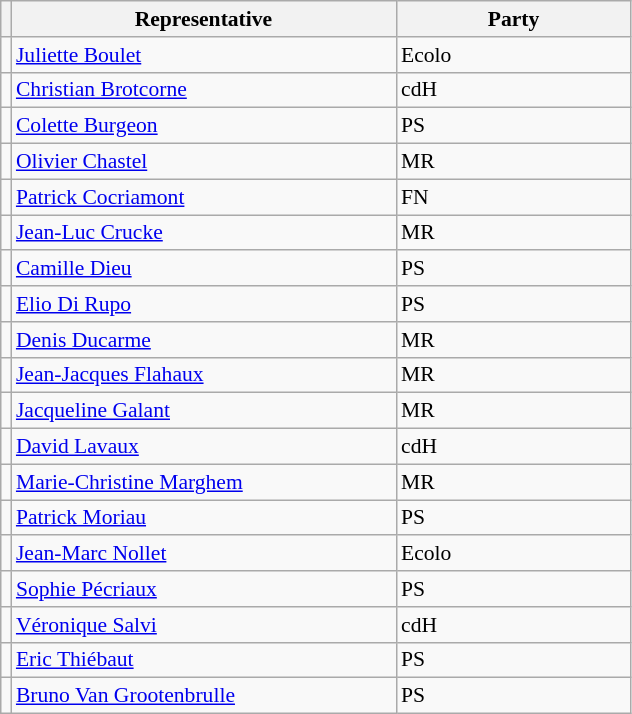<table class="sortable wikitable" style="text-align:left; font-size:90%">
<tr>
<th></th>
<th width="250">Representative</th>
<th width="150">Party</th>
</tr>
<tr>
<td></td>
<td align=left><a href='#'>Juliette Boulet</a></td>
<td>Ecolo</td>
</tr>
<tr>
<td></td>
<td align=left><a href='#'>Christian Brotcorne</a></td>
<td>cdH</td>
</tr>
<tr>
<td></td>
<td align=left><a href='#'>Colette Burgeon</a></td>
<td>PS</td>
</tr>
<tr>
<td></td>
<td align=left><a href='#'>Olivier Chastel</a></td>
<td>MR</td>
</tr>
<tr>
<td></td>
<td align=left><a href='#'>Patrick Cocriamont</a></td>
<td>FN</td>
</tr>
<tr>
<td></td>
<td align=left><a href='#'>Jean-Luc Crucke</a></td>
<td>MR</td>
</tr>
<tr>
<td></td>
<td align=left><a href='#'>Camille Dieu</a></td>
<td>PS</td>
</tr>
<tr>
<td></td>
<td align=left><a href='#'>Elio Di Rupo</a></td>
<td>PS</td>
</tr>
<tr>
<td></td>
<td align=left><a href='#'>Denis Ducarme</a></td>
<td>MR</td>
</tr>
<tr>
<td></td>
<td align=left><a href='#'>Jean-Jacques Flahaux</a></td>
<td>MR</td>
</tr>
<tr>
<td></td>
<td align=left><a href='#'>Jacqueline Galant</a></td>
<td>MR</td>
</tr>
<tr>
<td></td>
<td align=left><a href='#'>David Lavaux</a></td>
<td>cdH</td>
</tr>
<tr>
<td></td>
<td align=left><a href='#'>Marie-Christine Marghem</a></td>
<td>MR</td>
</tr>
<tr>
<td></td>
<td align=left><a href='#'>Patrick Moriau</a></td>
<td>PS</td>
</tr>
<tr>
<td></td>
<td align=left><a href='#'>Jean-Marc Nollet</a></td>
<td>Ecolo</td>
</tr>
<tr>
<td></td>
<td align=left><a href='#'>Sophie Pécriaux</a></td>
<td>PS</td>
</tr>
<tr>
<td></td>
<td align=left><a href='#'>Véronique Salvi</a></td>
<td>cdH</td>
</tr>
<tr>
<td></td>
<td align=left><a href='#'>Eric Thiébaut</a></td>
<td>PS</td>
</tr>
<tr>
<td></td>
<td align=left><a href='#'>Bruno Van Grootenbrulle</a></td>
<td>PS</td>
</tr>
</table>
